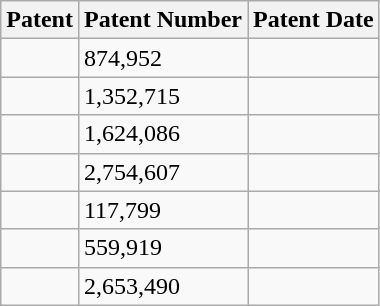<table class="wikitable sortable">
<tr>
<th>Patent</th>
<th>Patent Number</th>
<th>Patent Date</th>
</tr>
<tr>
<td> </td>
<td>874,952</td>
<td></td>
</tr>
<tr>
<td> </td>
<td>1,352,715</td>
<td></td>
</tr>
<tr>
<td> </td>
<td>1,624,086</td>
<td></td>
</tr>
<tr>
<td> </td>
<td>2,754,607</td>
<td></td>
</tr>
<tr>
<td></td>
<td>117,799</td>
<td></td>
</tr>
<tr>
<td></td>
<td>559,919</td>
<td></td>
</tr>
<tr>
<td></td>
<td>2,653,490</td>
<td></td>
</tr>
</table>
